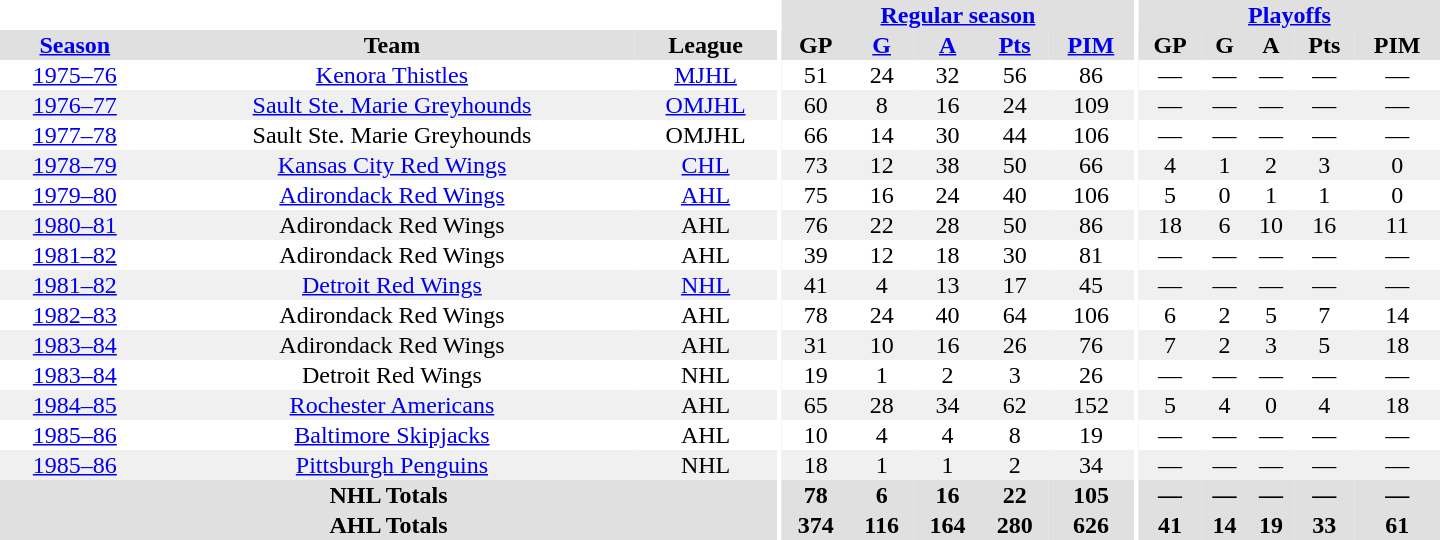<table border="0" cellpadding="1" cellspacing="0" style="text-align:center; width:60em;">
<tr bgcolor="#e0e0e0">
<th colspan="3" bgcolor="#ffffff"></th>
<th rowspan="100" bgcolor="#ffffff"></th>
<th colspan="5"><a href='#'>Regular season</a></th>
<th rowspan="100" bgcolor="#ffffff"></th>
<th colspan="5"><a href='#'>Playoffs</a></th>
</tr>
<tr bgcolor="#e0e0e0">
<th><a href='#'>Season</a></th>
<th>Team</th>
<th>League</th>
<th>GP</th>
<th><a href='#'>G</a></th>
<th><a href='#'>A</a></th>
<th><a href='#'>Pts</a></th>
<th><a href='#'>PIM</a></th>
<th>GP</th>
<th>G</th>
<th>A</th>
<th>Pts</th>
<th>PIM</th>
</tr>
<tr>
<td><a href='#'>1975–76</a></td>
<td><a href='#'>Kenora Thistles</a></td>
<td><a href='#'>MJHL</a></td>
<td>51</td>
<td>24</td>
<td>32</td>
<td>56</td>
<td>86</td>
<td>—</td>
<td>—</td>
<td>—</td>
<td>—</td>
<td>—</td>
</tr>
<tr bgcolor="#f0f0f0">
<td><a href='#'>1976–77</a></td>
<td><a href='#'>Sault Ste. Marie Greyhounds</a></td>
<td><a href='#'>OMJHL</a></td>
<td>60</td>
<td>8</td>
<td>16</td>
<td>24</td>
<td>109</td>
<td>—</td>
<td>—</td>
<td>—</td>
<td>—</td>
<td>—</td>
</tr>
<tr>
<td><a href='#'>1977–78</a></td>
<td>Sault Ste. Marie Greyhounds</td>
<td>OMJHL</td>
<td>66</td>
<td>14</td>
<td>30</td>
<td>44</td>
<td>106</td>
<td>—</td>
<td>—</td>
<td>—</td>
<td>—</td>
<td>—</td>
</tr>
<tr bgcolor="#f0f0f0">
<td><a href='#'>1978–79</a></td>
<td><a href='#'>Kansas City Red Wings</a></td>
<td><a href='#'>CHL</a></td>
<td>73</td>
<td>12</td>
<td>38</td>
<td>50</td>
<td>66</td>
<td>4</td>
<td>1</td>
<td>2</td>
<td>3</td>
<td>0</td>
</tr>
<tr>
<td><a href='#'>1979–80</a></td>
<td><a href='#'>Adirondack Red Wings</a></td>
<td><a href='#'>AHL</a></td>
<td>75</td>
<td>16</td>
<td>24</td>
<td>40</td>
<td>106</td>
<td>5</td>
<td>0</td>
<td>1</td>
<td>1</td>
<td>0</td>
</tr>
<tr bgcolor="#f0f0f0">
<td><a href='#'>1980–81</a></td>
<td>Adirondack Red Wings</td>
<td>AHL</td>
<td>76</td>
<td>22</td>
<td>28</td>
<td>50</td>
<td>86</td>
<td>18</td>
<td>6</td>
<td>10</td>
<td>16</td>
<td>11</td>
</tr>
<tr>
<td><a href='#'>1981–82</a></td>
<td>Adirondack Red Wings</td>
<td>AHL</td>
<td>39</td>
<td>12</td>
<td>18</td>
<td>30</td>
<td>81</td>
<td>—</td>
<td>—</td>
<td>—</td>
<td>—</td>
<td>—</td>
</tr>
<tr bgcolor="#f0f0f0">
<td><a href='#'>1981–82</a></td>
<td><a href='#'>Detroit Red Wings</a></td>
<td><a href='#'>NHL</a></td>
<td>41</td>
<td>4</td>
<td>13</td>
<td>17</td>
<td>45</td>
<td>—</td>
<td>—</td>
<td>—</td>
<td>—</td>
<td>—</td>
</tr>
<tr>
<td><a href='#'>1982–83</a></td>
<td>Adirondack Red Wings</td>
<td>AHL</td>
<td>78</td>
<td>24</td>
<td>40</td>
<td>64</td>
<td>106</td>
<td>6</td>
<td>2</td>
<td>5</td>
<td>7</td>
<td>14</td>
</tr>
<tr bgcolor="#f0f0f0">
<td><a href='#'>1983–84</a></td>
<td>Adirondack Red Wings</td>
<td>AHL</td>
<td>31</td>
<td>10</td>
<td>16</td>
<td>26</td>
<td>76</td>
<td>7</td>
<td>2</td>
<td>3</td>
<td>5</td>
<td>18</td>
</tr>
<tr>
<td><a href='#'>1983–84</a></td>
<td>Detroit Red Wings</td>
<td>NHL</td>
<td>19</td>
<td>1</td>
<td>2</td>
<td>3</td>
<td>26</td>
<td>—</td>
<td>—</td>
<td>—</td>
<td>—</td>
<td>—</td>
</tr>
<tr bgcolor="#f0f0f0">
<td><a href='#'>1984–85</a></td>
<td><a href='#'>Rochester Americans</a></td>
<td>AHL</td>
<td>65</td>
<td>28</td>
<td>34</td>
<td>62</td>
<td>152</td>
<td>5</td>
<td>4</td>
<td>0</td>
<td>4</td>
<td>18</td>
</tr>
<tr>
<td><a href='#'>1985–86</a></td>
<td><a href='#'>Baltimore Skipjacks</a></td>
<td>AHL</td>
<td>10</td>
<td>4</td>
<td>4</td>
<td>8</td>
<td>19</td>
<td>—</td>
<td>—</td>
<td>—</td>
<td>—</td>
<td>—</td>
</tr>
<tr bgcolor="#f0f0f0">
<td><a href='#'>1985–86</a></td>
<td><a href='#'>Pittsburgh Penguins</a></td>
<td>NHL</td>
<td>18</td>
<td>1</td>
<td>1</td>
<td>2</td>
<td>34</td>
<td>—</td>
<td>—</td>
<td>—</td>
<td>—</td>
<td>—</td>
</tr>
<tr bgcolor="#e0e0e0">
<th colspan="3">NHL Totals</th>
<th>78</th>
<th>6</th>
<th>16</th>
<th>22</th>
<th>105</th>
<th>—</th>
<th>—</th>
<th>—</th>
<th>—</th>
<th>—</th>
</tr>
<tr bgcolor="#e0e0e0">
<th colspan="3">AHL Totals</th>
<th>374</th>
<th>116</th>
<th>164</th>
<th>280</th>
<th>626</th>
<th>41</th>
<th>14</th>
<th>19</th>
<th>33</th>
<th>61</th>
</tr>
</table>
